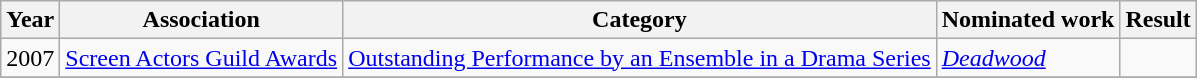<table class="wikitable sortable">
<tr>
<th>Year</th>
<th>Association</th>
<th>Category</th>
<th>Nominated work</th>
<th>Result</th>
</tr>
<tr>
<td>2007</td>
<td><a href='#'>Screen Actors Guild Awards</a></td>
<td><a href='#'>Outstanding Performance by an Ensemble in a Drama Series</a></td>
<td><em><a href='#'>Deadwood</a></em></td>
<td></td>
</tr>
<tr>
</tr>
</table>
